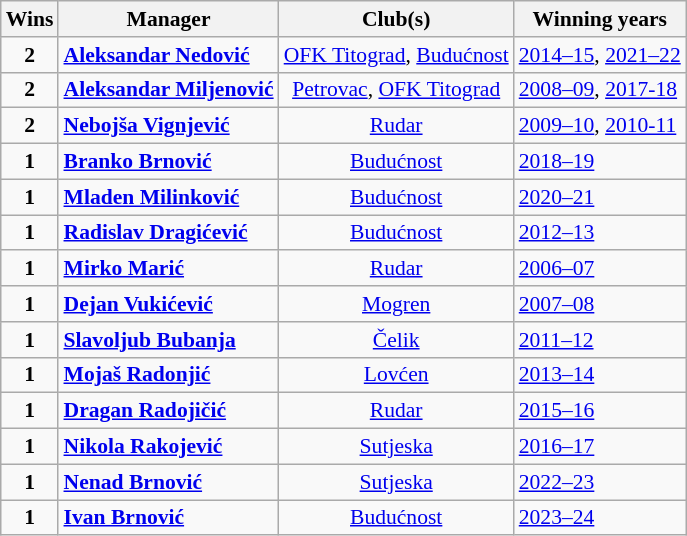<table class="wikitable" style="font-size:90%">
<tr>
<th>Wins</th>
<th>Manager</th>
<th>Club(s)</th>
<th>Winning years</th>
</tr>
<tr>
<td style="text-align:center;"><strong>2</strong></td>
<td> <strong><a href='#'>Aleksandar Nedović</a></strong></td>
<td style="text-align:center"><a href='#'>OFK Titograd</a>, <a href='#'>Budućnost</a></td>
<td><a href='#'>2014–15</a>, <a href='#'>2021–22</a></td>
</tr>
<tr>
<td style="text-align:center;"><strong>2</strong></td>
<td> <strong><a href='#'>Aleksandar Miljenović</a></strong></td>
<td style="text-align:center"><a href='#'>Petrovac</a>, <a href='#'>OFK Titograd</a></td>
<td><a href='#'>2008–09</a>, <a href='#'>2017-18</a></td>
</tr>
<tr>
<td style="text-align:center;"><strong>2</strong></td>
<td> <strong><a href='#'>Nebojša Vignjević</a></strong></td>
<td style="text-align:center"><a href='#'>Rudar</a></td>
<td><a href='#'>2009–10</a>, <a href='#'>2010-11</a></td>
</tr>
<tr>
<td style="text-align:center;"><strong>1</strong></td>
<td> <strong><a href='#'>Branko Brnović</a></strong></td>
<td style="text-align:center"><a href='#'>Budućnost</a></td>
<td><a href='#'>2018–19</a></td>
</tr>
<tr>
<td style="text-align:center;"><strong>1</strong></td>
<td> <strong><a href='#'>Mladen Milinković</a></strong></td>
<td style="text-align:center"><a href='#'>Budućnost</a></td>
<td><a href='#'>2020–21</a></td>
</tr>
<tr>
<td style="text-align:center;"><strong>1</strong></td>
<td> <strong><a href='#'>Radislav Dragićević</a></strong></td>
<td style="text-align:center"><a href='#'>Budućnost</a></td>
<td><a href='#'>2012–13</a></td>
</tr>
<tr>
<td style="text-align:center;"><strong>1</strong></td>
<td> <strong><a href='#'>Mirko Marić</a></strong></td>
<td style="text-align:center"><a href='#'>Rudar</a></td>
<td><a href='#'>2006–07</a></td>
</tr>
<tr>
<td style="text-align:center;"><strong>1</strong></td>
<td> <strong><a href='#'>Dejan Vukićević</a></strong></td>
<td style="text-align:center"><a href='#'>Mogren</a></td>
<td><a href='#'>2007–08</a></td>
</tr>
<tr>
<td style="text-align:center;"><strong>1</strong></td>
<td> <strong><a href='#'>Slavoljub Bubanja</a></strong></td>
<td style="text-align:center"><a href='#'>Čelik</a></td>
<td><a href='#'>2011–12</a></td>
</tr>
<tr>
<td style="text-align:center;"><strong>1</strong></td>
<td> <strong><a href='#'>Mojaš Radonjić</a></strong></td>
<td style="text-align:center"><a href='#'>Lovćen</a></td>
<td><a href='#'>2013–14</a></td>
</tr>
<tr>
<td style="text-align:center;"><strong>1</strong></td>
<td> <strong><a href='#'>Dragan Radojičić</a></strong></td>
<td style="text-align:center"><a href='#'>Rudar</a></td>
<td><a href='#'>2015–16</a></td>
</tr>
<tr>
<td style="text-align:center;"><strong>1</strong></td>
<td> <strong><a href='#'>Nikola Rakojević</a></strong></td>
<td style="text-align:center"><a href='#'>Sutjeska</a></td>
<td><a href='#'>2016–17</a></td>
</tr>
<tr>
<td style="text-align:center;"><strong>1</strong></td>
<td> <strong><a href='#'>Nenad Brnović</a></strong></td>
<td style="text-align:center"><a href='#'>Sutjeska</a></td>
<td><a href='#'>2022–23</a></td>
</tr>
<tr>
<td style="text-align:center;"><strong>1</strong></td>
<td> <strong><a href='#'>Ivan Brnović</a></strong></td>
<td style="text-align:center"><a href='#'>Budućnost</a></td>
<td><a href='#'>2023–24</a></td>
</tr>
</table>
